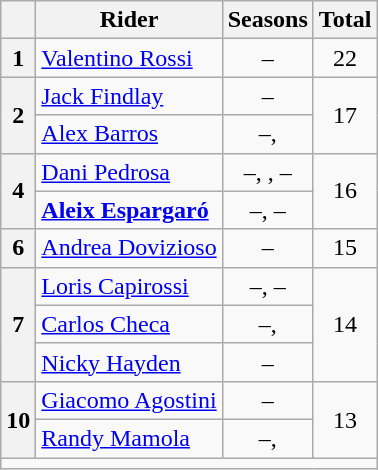<table class="wikitable" style="text-align:center">
<tr>
<th></th>
<th>Rider</th>
<th>Seasons</th>
<th>Total</th>
</tr>
<tr>
<th>1</th>
<td align=left> <a href='#'>Valentino Rossi</a></td>
<td>–</td>
<td>22</td>
</tr>
<tr>
<th rowspan=2>2</th>
<td align=left> <a href='#'>Jack Findlay</a></td>
<td>–</td>
<td rowspan=2>17</td>
</tr>
<tr>
<td align=left> <a href='#'>Alex Barros</a></td>
<td>–, </td>
</tr>
<tr>
<th rowspan=2>4</th>
<td align=left> <a href='#'>Dani Pedrosa</a></td>
<td>–, , –</td>
<td rowspan=2>16</td>
</tr>
<tr>
<td align=left> <strong><a href='#'>Aleix Espargaró</a></strong></td>
<td>–, –</td>
</tr>
<tr>
<th>6</th>
<td align=left> <a href='#'>Andrea Dovizioso</a></td>
<td>–</td>
<td>15</td>
</tr>
<tr>
<th rowspan=3>7</th>
<td align=left> <a href='#'>Loris Capirossi</a></td>
<td>–, –</td>
<td rowspan=3>14</td>
</tr>
<tr>
<td align=left> <a href='#'>Carlos Checa</a></td>
<td>–, </td>
</tr>
<tr>
<td align=left> <a href='#'>Nicky Hayden</a></td>
<td>–</td>
</tr>
<tr>
<th rowspan=2>10</th>
<td align=left> <a href='#'>Giacomo Agostini</a></td>
<td>–</td>
<td rowspan=2>13</td>
</tr>
<tr>
<td align=left> <a href='#'>Randy Mamola</a></td>
<td>–, </td>
</tr>
<tr>
<td colspan=4></td>
</tr>
</table>
